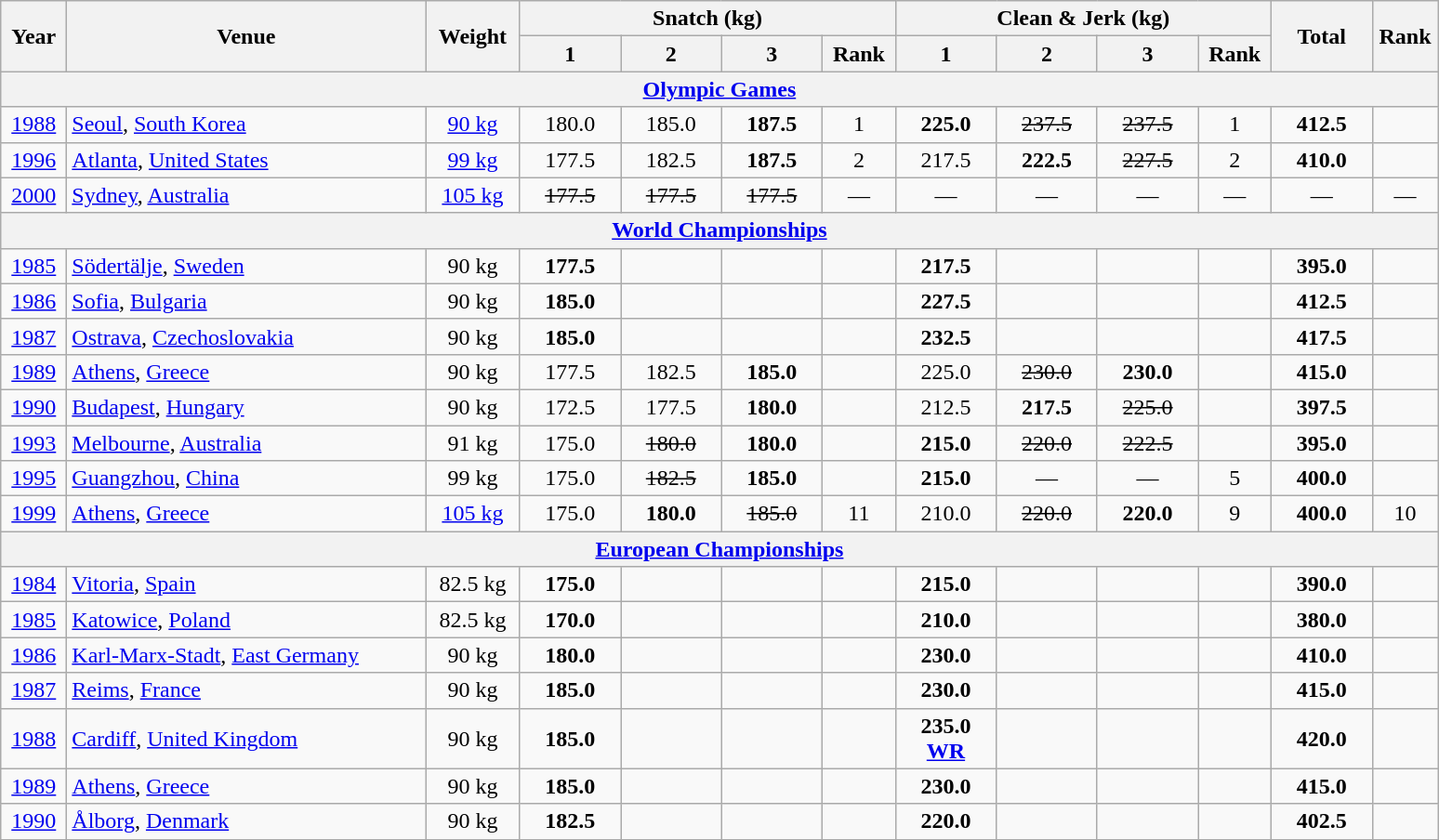<table class="wikitable" style="text-align:center;">
<tr>
<th rowspan=2 width=40>Year</th>
<th rowspan=2 width=250>Venue</th>
<th rowspan=2 width=60>Weight</th>
<th colspan=4>Snatch (kg)</th>
<th colspan=4>Clean & Jerk (kg)</th>
<th rowspan=2 width=65>Total</th>
<th rowspan=2 width=40>Rank</th>
</tr>
<tr>
<th width=65>1</th>
<th width=65>2</th>
<th width=65>3</th>
<th width=45>Rank</th>
<th width=65>1</th>
<th width=65>2</th>
<th width=65>3</th>
<th width=45>Rank</th>
</tr>
<tr>
<th colspan=13><a href='#'>Olympic Games</a></th>
</tr>
<tr>
<td><a href='#'>1988</a></td>
<td align=left> <a href='#'>Seoul</a>, <a href='#'>South Korea</a></td>
<td><a href='#'>90 kg</a></td>
<td>180.0</td>
<td>185.0</td>
<td><strong>187.5</strong></td>
<td>1</td>
<td><strong>225.0</strong></td>
<td><s>237.5</s></td>
<td><s>237.5</s></td>
<td>1</td>
<td><strong>412.5</strong></td>
<td><strong></strong></td>
</tr>
<tr>
<td><a href='#'>1996</a></td>
<td align=left> <a href='#'>Atlanta</a>, <a href='#'>United States</a></td>
<td><a href='#'>99 kg</a></td>
<td>177.5</td>
<td>182.5</td>
<td><strong>187.5</strong></td>
<td>2</td>
<td>217.5</td>
<td><strong>222.5</strong></td>
<td><s>227.5</s></td>
<td>2</td>
<td><strong>410.0</strong></td>
<td></td>
</tr>
<tr>
<td><a href='#'>2000</a></td>
<td align=left> <a href='#'>Sydney</a>, <a href='#'>Australia</a></td>
<td><a href='#'>105 kg</a></td>
<td><s>177.5</s></td>
<td><s>177.5</s></td>
<td><s>177.5</s></td>
<td>—</td>
<td>—</td>
<td>—</td>
<td>—</td>
<td>—</td>
<td>—</td>
<td>—</td>
</tr>
<tr>
<th colspan=13><a href='#'>World Championships</a></th>
</tr>
<tr>
<td><a href='#'>1985</a></td>
<td align=left> <a href='#'>Södertälje</a>, <a href='#'>Sweden</a></td>
<td>90 kg</td>
<td><strong>177.5</strong></td>
<td></td>
<td></td>
<td></td>
<td><strong>217.5</strong></td>
<td></td>
<td></td>
<td></td>
<td><strong>395.0</strong></td>
<td></td>
</tr>
<tr>
<td><a href='#'>1986</a></td>
<td align=left> <a href='#'>Sofia</a>, <a href='#'>Bulgaria</a></td>
<td>90 kg</td>
<td><strong>185.0</strong></td>
<td></td>
<td></td>
<td></td>
<td><strong>227.5</strong></td>
<td></td>
<td></td>
<td></td>
<td><strong>412.5</strong></td>
<td></td>
</tr>
<tr>
<td><a href='#'>1987</a></td>
<td align=left> <a href='#'>Ostrava</a>, <a href='#'>Czechoslovakia</a></td>
<td>90 kg</td>
<td><strong>185.0</strong></td>
<td></td>
<td></td>
<td></td>
<td><strong>232.5</strong></td>
<td></td>
<td></td>
<td></td>
<td><strong>417.5</strong></td>
<td></td>
</tr>
<tr>
<td><a href='#'>1989</a></td>
<td align=left> <a href='#'>Athens</a>, <a href='#'>Greece</a></td>
<td>90 kg</td>
<td>177.5</td>
<td>182.5</td>
<td><strong>185.0</strong></td>
<td></td>
<td>225.0</td>
<td><s>230.0</s></td>
<td><strong>230.0</strong></td>
<td></td>
<td><strong>415.0</strong></td>
<td></td>
</tr>
<tr>
<td><a href='#'>1990</a></td>
<td align=left> <a href='#'>Budapest</a>, <a href='#'>Hungary</a></td>
<td>90 kg</td>
<td>172.5</td>
<td>177.5</td>
<td><strong>180.0</strong></td>
<td></td>
<td>212.5</td>
<td><strong>217.5</strong></td>
<td><s>225.0</s></td>
<td></td>
<td><strong>397.5</strong></td>
<td></td>
</tr>
<tr>
<td><a href='#'>1993</a></td>
<td align=left> <a href='#'>Melbourne</a>, <a href='#'>Australia</a></td>
<td>91 kg</td>
<td>175.0</td>
<td><s>180.0</s></td>
<td><strong>180.0</strong></td>
<td></td>
<td><strong>215.0</strong></td>
<td><s>220.0</s></td>
<td><s>222.5</s></td>
<td></td>
<td><strong>395.0</strong></td>
<td></td>
</tr>
<tr>
<td><a href='#'>1995</a></td>
<td align=left> <a href='#'>Guangzhou</a>, <a href='#'>China</a></td>
<td>99 kg</td>
<td>175.0</td>
<td><s>182.5</s></td>
<td><strong>185.0</strong></td>
<td></td>
<td><strong>215.0</strong></td>
<td>—</td>
<td>—</td>
<td>5</td>
<td><strong>400.0</strong></td>
<td></td>
</tr>
<tr>
<td><a href='#'>1999</a></td>
<td align=left> <a href='#'>Athens</a>, <a href='#'>Greece</a></td>
<td><a href='#'>105 kg</a></td>
<td>175.0</td>
<td><strong>180.0</strong></td>
<td><s>185.0</s></td>
<td>11</td>
<td>210.0</td>
<td><s>220.0</s></td>
<td><strong>220.0</strong></td>
<td>9</td>
<td><strong>400.0</strong></td>
<td>10</td>
</tr>
<tr>
<th colspan=13><a href='#'>European Championships</a></th>
</tr>
<tr>
<td><a href='#'>1984</a></td>
<td align=left> <a href='#'>Vitoria</a>, <a href='#'>Spain</a></td>
<td>82.5 kg</td>
<td><strong>175.0</strong></td>
<td></td>
<td></td>
<td></td>
<td><strong>215.0</strong></td>
<td></td>
<td></td>
<td></td>
<td><strong>390.0</strong></td>
<td></td>
</tr>
<tr>
<td><a href='#'>1985</a></td>
<td align=left> <a href='#'>Katowice</a>, <a href='#'>Poland</a></td>
<td>82.5 kg</td>
<td><strong>170.0</strong></td>
<td></td>
<td></td>
<td></td>
<td><strong>210.0</strong></td>
<td></td>
<td></td>
<td></td>
<td><strong>380.0</strong></td>
<td></td>
</tr>
<tr>
<td><a href='#'>1986</a></td>
<td align=left> <a href='#'>Karl-Marx-Stadt</a>, <a href='#'>East Germany</a></td>
<td>90 kg</td>
<td><strong>180.0</strong></td>
<td></td>
<td></td>
<td></td>
<td><strong>230.0</strong></td>
<td></td>
<td></td>
<td></td>
<td><strong>410.0</strong></td>
<td></td>
</tr>
<tr>
<td><a href='#'>1987</a></td>
<td align=left> <a href='#'>Reims</a>, <a href='#'>France</a></td>
<td>90 kg</td>
<td><strong>185.0</strong></td>
<td></td>
<td></td>
<td></td>
<td><strong>230.0</strong></td>
<td></td>
<td></td>
<td></td>
<td><strong>415.0</strong></td>
<td></td>
</tr>
<tr>
<td><a href='#'>1988</a></td>
<td align=left> <a href='#'>Cardiff</a>, <a href='#'>United Kingdom</a></td>
<td>90 kg</td>
<td><strong>185.0</strong></td>
<td></td>
<td></td>
<td></td>
<td><strong>235.0 <a href='#'>WR</a></strong></td>
<td></td>
<td></td>
<td></td>
<td><strong>420.0</strong></td>
<td></td>
</tr>
<tr>
<td><a href='#'>1989</a></td>
<td align=left> <a href='#'>Athens</a>, <a href='#'>Greece</a></td>
<td>90 kg</td>
<td><strong>185.0</strong></td>
<td></td>
<td></td>
<td></td>
<td><strong>230.0</strong></td>
<td></td>
<td></td>
<td></td>
<td><strong>415.0</strong></td>
<td></td>
</tr>
<tr>
<td><a href='#'>1990</a></td>
<td align=left> <a href='#'>Ålborg</a>, <a href='#'>Denmark</a></td>
<td>90 kg</td>
<td><strong>182.5</strong></td>
<td></td>
<td></td>
<td></td>
<td><strong>220.0</strong></td>
<td></td>
<td></td>
<td></td>
<td><strong>402.5</strong></td>
<td></td>
</tr>
<tr>
</tr>
</table>
